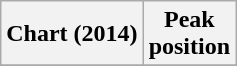<table class="wikitable plainrowheaders">
<tr>
<th>Chart (2014)</th>
<th>Peak<br>position</th>
</tr>
<tr>
</tr>
</table>
